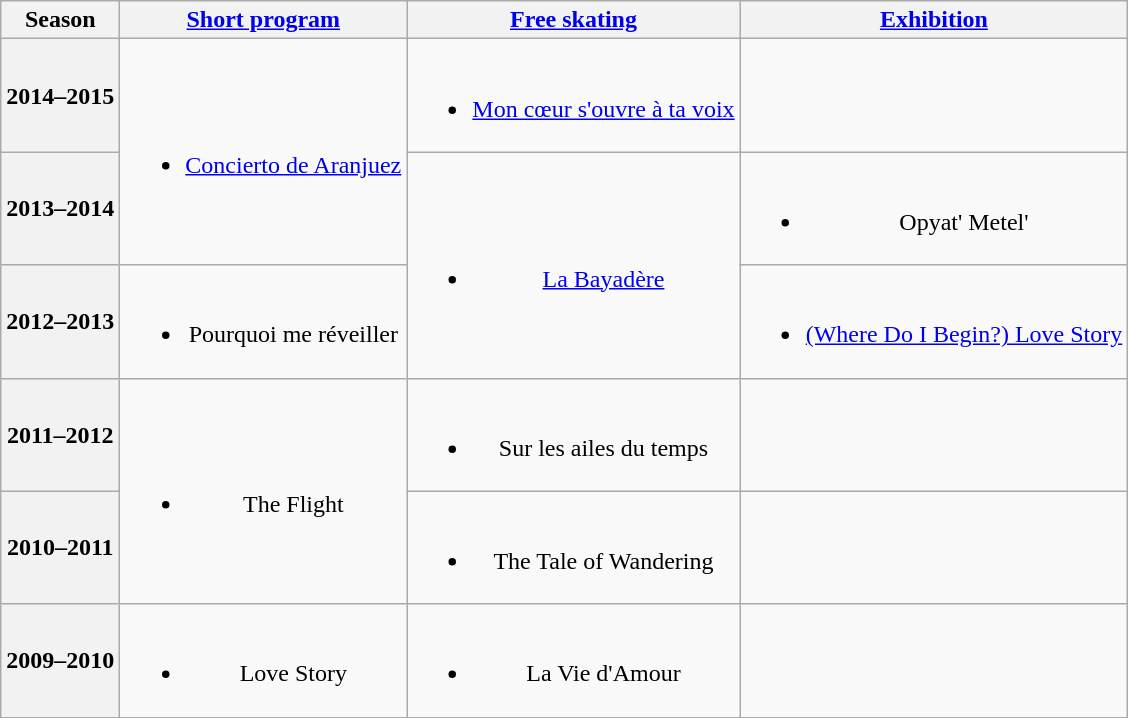<table class="wikitable" style="text-align:center">
<tr>
<th>Season</th>
<th><a href='#'>Short program</a></th>
<th><a href='#'>Free skating</a></th>
<th><a href='#'>Exhibition</a></th>
</tr>
<tr>
<th>2014–2015 <br> </th>
<td rowspan=2><br><ul><li><a href='#'>Concierto de Aranjuez</a> <br></li></ul></td>
<td><br><ul><li><a href='#'>Mon cœur s'ouvre à ta voix</a> <br></li></ul></td>
<td></td>
</tr>
<tr>
<th>2013–2014 <br> </th>
<td rowspan=2><br><ul><li><a href='#'>La Bayadère</a> <br></li></ul></td>
<td><br><ul><li>Opyat' Metel' <br></li></ul></td>
</tr>
<tr>
<th>2012–2013 <br> </th>
<td><br><ul><li>Pourquoi me réveiller <br></li></ul></td>
<td><br><ul><li><a href='#'>(Where Do I Begin?) Love Story</a> <br></li></ul></td>
</tr>
<tr>
<th>2011–2012 <br> </th>
<td rowspan=2><br><ul><li>The Flight <br></li></ul></td>
<td><br><ul><li>Sur les ailes du temps <br></li></ul></td>
<td></td>
</tr>
<tr>
<th>2010–2011</th>
<td><br><ul><li>The Tale of Wandering <br></li></ul></td>
<td></td>
</tr>
<tr>
<th>2009–2010 <br> </th>
<td><br><ul><li>Love Story <br></li></ul></td>
<td><br><ul><li>La Vie d'Amour</li></ul></td>
<td></td>
</tr>
</table>
